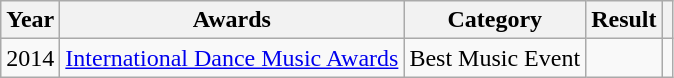<table class="wikitable">
<tr>
<th>Year</th>
<th>Awards</th>
<th>Category</th>
<th>Result</th>
<th></th>
</tr>
<tr>
<td>2014</td>
<td><a href='#'>International Dance Music Awards</a></td>
<td>Best Music Event</td>
<td></td>
<td></td>
</tr>
</table>
